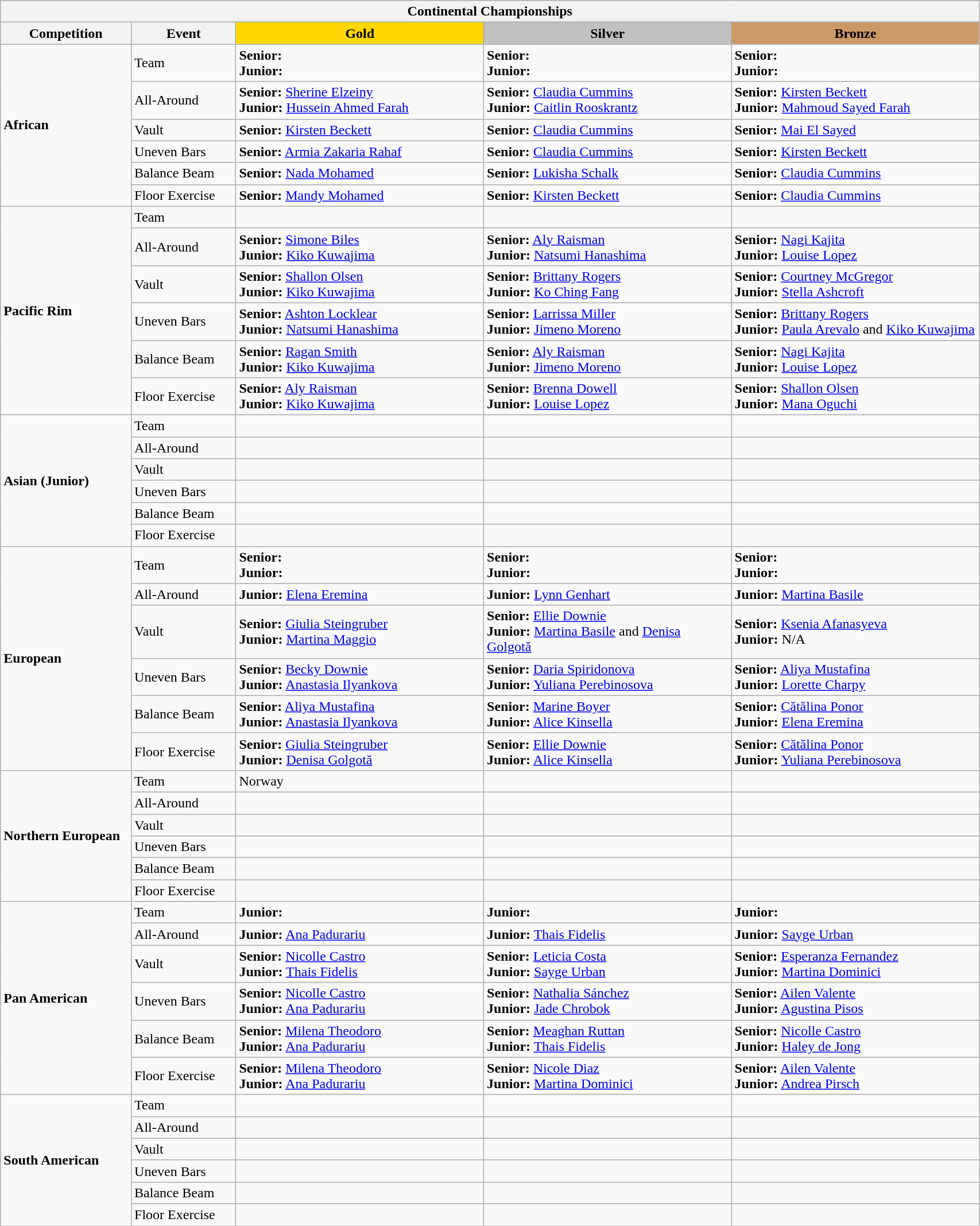<table class="wikitable" style="width:90%;">
<tr>
<th colspan=5>Continental Championships</th>
</tr>
<tr>
<th style="text-align:center; width:4%;">Competition</th>
<th style="text-align:center; width:4%;">Event</th>
<td style="text-align:center; width:11%; background:gold;"><strong>Gold</strong></td>
<td style="text-align:center; width:11%; background:silver;"><strong>Silver</strong></td>
<td style="text-align:center; width:11%; background:#c96;"><strong>Bronze</strong></td>
</tr>
<tr>
<td rowspan=6><strong>African</strong></td>
<td>Team</td>
<td><strong>Senior:</strong>  <br> <strong>Junior:</strong> </td>
<td><strong>Senior:</strong>  <br> <strong>Junior:</strong> </td>
<td><strong>Senior:</strong>  <br> <strong>Junior:</strong> </td>
</tr>
<tr>
<td>All-Around</td>
<td><strong>Senior:</strong>  <a href='#'>Sherine Elzeiny</a> <br> <strong>Junior:</strong>  <a href='#'>Hussein Ahmed Farah</a></td>
<td><strong>Senior:</strong>  <a href='#'>Claudia Cummins</a> <br> <strong>Junior:</strong>  <a href='#'>Caitlin Rooskrantz</a></td>
<td><strong>Senior:</strong>  <a href='#'>Kirsten Beckett</a> <br> <strong>Junior:</strong>  <a href='#'>Mahmoud Sayed Farah</a></td>
</tr>
<tr>
<td>Vault</td>
<td><strong>Senior:</strong>  <a href='#'>Kirsten Beckett</a></td>
<td><strong>Senior:</strong>  <a href='#'>Claudia Cummins</a></td>
<td><strong>Senior:</strong>  <a href='#'>Mai El Sayed</a></td>
</tr>
<tr>
<td>Uneven Bars</td>
<td><strong>Senior:</strong>  <a href='#'>Armia Zakaria Rahaf</a></td>
<td><strong>Senior:</strong>  <a href='#'>Claudia Cummins</a></td>
<td><strong>Senior:</strong>  <a href='#'>Kirsten Beckett</a></td>
</tr>
<tr>
<td>Balance Beam</td>
<td><strong>Senior:</strong>  <a href='#'>Nada Mohamed</a></td>
<td><strong>Senior:</strong>  <a href='#'>Lukisha Schalk</a></td>
<td><strong>Senior:</strong>  <a href='#'>Claudia Cummins</a></td>
</tr>
<tr>
<td>Floor Exercise</td>
<td><strong>Senior:</strong>  <a href='#'>Mandy Mohamed</a></td>
<td><strong>Senior:</strong>  <a href='#'>Kirsten Beckett</a></td>
<td><strong>Senior:</strong>  <a href='#'>Claudia Cummins</a></td>
</tr>
<tr>
<td rowspan=6><strong>Pacific Rim</strong></td>
<td>Team</td>
<td></td>
<td></td>
<td></td>
</tr>
<tr>
<td>All-Around</td>
<td><strong>Senior:</strong>  <a href='#'>Simone Biles</a> <br> <strong>Junior:</strong>  <a href='#'>Kiko Kuwajima</a></td>
<td><strong>Senior:</strong>  <a href='#'>Aly Raisman</a> <br> <strong>Junior:</strong>  <a href='#'>Natsumi Hanashima</a></td>
<td><strong>Senior:</strong>  <a href='#'>Nagi Kajita</a> <br> <strong>Junior:</strong>  <a href='#'>Louise Lopez</a></td>
</tr>
<tr>
<td>Vault</td>
<td><strong>Senior:</strong>  <a href='#'>Shallon Olsen</a> <br> <strong>Junior:</strong>  <a href='#'>Kiko Kuwajima</a></td>
<td><strong>Senior:</strong>  <a href='#'>Brittany Rogers</a> <br> <strong>Junior:</strong>  <a href='#'>Ko Ching Fang</a></td>
<td><strong>Senior:</strong>  <a href='#'>Courtney McGregor</a> <br> <strong>Junior:</strong>  <a href='#'>Stella Ashcroft</a></td>
</tr>
<tr>
<td>Uneven Bars</td>
<td><strong>Senior:</strong>  <a href='#'>Ashton Locklear</a> <br> <strong>Junior:</strong>  <a href='#'>Natsumi Hanashima</a></td>
<td><strong>Senior:</strong>  <a href='#'>Larrissa Miller</a> <br> <strong>Junior:</strong>  <a href='#'>Jimeno Moreno</a></td>
<td><strong>Senior:</strong>  <a href='#'>Brittany Rogers</a> <br> <strong>Junior:</strong>  <a href='#'>Paula Arevalo</a> and  <a href='#'>Kiko Kuwajima</a></td>
</tr>
<tr>
<td>Balance Beam</td>
<td><strong>Senior:</strong>  <a href='#'>Ragan Smith</a> <br> <strong>Junior:</strong>  <a href='#'>Kiko Kuwajima</a></td>
<td><strong>Senior:</strong>  <a href='#'>Aly Raisman</a> <br> <strong>Junior:</strong>  <a href='#'>Jimeno Moreno</a></td>
<td><strong>Senior:</strong>  <a href='#'>Nagi Kajita</a> <br> <strong>Junior:</strong>  <a href='#'>Louise Lopez</a></td>
</tr>
<tr>
<td>Floor Exercise</td>
<td><strong>Senior:</strong>  <a href='#'>Aly Raisman</a> <br> <strong>Junior:</strong>  <a href='#'>Kiko Kuwajima</a></td>
<td><strong>Senior:</strong>  <a href='#'>Brenna Dowell</a> <br> <strong>Junior:</strong>  <a href='#'>Louise Lopez</a></td>
<td><strong>Senior:</strong>  <a href='#'>Shallon Olsen</a> <br> <strong>Junior:</strong>  <a href='#'>Mana Oguchi</a></td>
</tr>
<tr>
<td rowspan=6><strong>Asian (Junior)</strong></td>
<td>Team</td>
<td></td>
<td></td>
<td></td>
</tr>
<tr>
<td>All-Around</td>
<td></td>
<td></td>
<td></td>
</tr>
<tr>
<td>Vault</td>
<td></td>
<td></td>
<td></td>
</tr>
<tr>
<td>Uneven Bars</td>
<td></td>
<td></td>
<td></td>
</tr>
<tr>
<td>Balance Beam</td>
<td></td>
<td></td>
<td></td>
</tr>
<tr>
<td>Floor Exercise</td>
<td></td>
<td></td>
<td></td>
</tr>
<tr>
<td rowspan=6><strong>European</strong></td>
<td>Team</td>
<td><strong>Senior:</strong>  <br> <strong>Junior:</strong> </td>
<td><strong>Senior:</strong>  <br> <strong>Junior:</strong> </td>
<td><strong>Senior:</strong>  <br> <strong>Junior:</strong> </td>
</tr>
<tr>
<td>All-Around</td>
<td><strong>Junior:</strong>  <a href='#'>Elena Eremina</a></td>
<td><strong>Junior:</strong>  <a href='#'>Lynn Genhart</a></td>
<td><strong>Junior:</strong>  <a href='#'>Martina Basile</a></td>
</tr>
<tr>
<td>Vault</td>
<td><strong>Senior:</strong>  <a href='#'>Giulia Steingruber</a> <br> <strong>Junior:</strong>  <a href='#'>Martina Maggio</a></td>
<td><strong>Senior:</strong>  <a href='#'>Ellie Downie</a> <br> <strong>Junior:</strong>  <a href='#'>Martina Basile</a> and  <a href='#'>Denisa Golgotă</a></td>
<td><strong>Senior:</strong>  <a href='#'>Ksenia Afanasyeva</a> <br> <strong>Junior:</strong> N/A</td>
</tr>
<tr>
<td>Uneven Bars</td>
<td><strong>Senior:</strong>  <a href='#'>Becky Downie</a> <br> <strong>Junior:</strong>  <a href='#'>Anastasia Ilyankova</a></td>
<td><strong>Senior:</strong>  <a href='#'>Daria Spiridonova</a> <br> <strong>Junior:</strong>  <a href='#'>Yuliana Perebinosova</a></td>
<td><strong>Senior:</strong>  <a href='#'>Aliya Mustafina</a> <br> <strong>Junior:</strong>  <a href='#'>Lorette Charpy</a></td>
</tr>
<tr>
<td>Balance Beam</td>
<td><strong>Senior:</strong>  <a href='#'>Aliya Mustafina</a> <br> <strong>Junior:</strong>  <a href='#'>Anastasia Ilyankova</a></td>
<td><strong>Senior:</strong>  <a href='#'>Marine Boyer</a> <br> <strong>Junior:</strong>  <a href='#'>Alice Kinsella</a></td>
<td><strong>Senior:</strong>  <a href='#'>Cătălina Ponor</a> <br> <strong>Junior:</strong>  <a href='#'>Elena Eremina</a></td>
</tr>
<tr>
<td>Floor Exercise</td>
<td><strong>Senior:</strong>  <a href='#'>Giulia Steingruber</a> <br> <strong>Junior:</strong>  <a href='#'>Denisa Golgotă</a></td>
<td><strong>Senior:</strong>  <a href='#'>Ellie Downie</a> <br> <strong>Junior:</strong>  <a href='#'>Alice Kinsella</a></td>
<td><strong>Senior:</strong>  <a href='#'>Cătălina Ponor</a> <br> <strong>Junior:</strong>  <a href='#'>Yuliana Perebinosova</a></td>
</tr>
<tr>
<td rowspan=6><strong>Northern European</strong></td>
<td>Team</td>
<td>Norway</td>
<td></td>
<td></td>
</tr>
<tr>
<td>All-Around</td>
<td></td>
<td></td>
</tr>
<tr>
<td>Vault</td>
<td></td>
<td></td>
<td></td>
</tr>
<tr>
<td>Uneven Bars</td>
<td></td>
<td></td>
<td></td>
</tr>
<tr>
<td>Balance Beam</td>
<td></td>
<td></td>
<td></td>
</tr>
<tr>
<td>Floor Exercise</td>
<td></td>
<td></td>
<td></td>
</tr>
<tr>
<td rowspan=6><strong>Pan American</strong></td>
<td>Team</td>
<td><strong>Junior:</strong> </td>
<td><strong>Junior:</strong> </td>
<td><strong>Junior:</strong> </td>
</tr>
<tr>
<td>All-Around</td>
<td><strong>Junior:</strong>  <a href='#'>Ana Padurariu</a></td>
<td><strong>Junior:</strong>  <a href='#'>Thais Fidelis</a></td>
<td><strong>Junior:</strong>  <a href='#'>Sayge Urban</a></td>
</tr>
<tr>
<td>Vault</td>
<td><strong>Senior:</strong>  <a href='#'>Nicolle Castro</a> <br> <strong>Junior:</strong>  <a href='#'>Thais Fidelis</a></td>
<td><strong>Senior:</strong>  <a href='#'>Leticia Costa</a> <br> <strong>Junior:</strong>  <a href='#'>Sayge Urban</a></td>
<td><strong>Senior:</strong>  <a href='#'>Esperanza Fernandez</a> <br> <strong>Junior:</strong>  <a href='#'>Martina Dominici</a></td>
</tr>
<tr>
<td>Uneven Bars</td>
<td><strong>Senior:</strong>  <a href='#'>Nicolle Castro</a> <br> <strong>Junior:</strong>  <a href='#'>Ana Padurariu</a></td>
<td><strong>Senior:</strong>  <a href='#'>Nathalia Sánchez</a> <br> <strong>Junior:</strong>  <a href='#'>Jade Chrobok</a></td>
<td><strong>Senior:</strong>  <a href='#'>Ailen Valente</a> <br> <strong>Junior:</strong>  <a href='#'>Agustina Pisos</a></td>
</tr>
<tr>
<td>Balance Beam</td>
<td><strong>Senior:</strong>  <a href='#'>Milena Theodoro</a> <br> <strong>Junior:</strong>  <a href='#'>Ana Padurariu</a></td>
<td><strong>Senior:</strong>  <a href='#'>Meaghan Ruttan</a> <br> <strong>Junior:</strong>  <a href='#'>Thais Fidelis</a></td>
<td><strong>Senior:</strong>  <a href='#'>Nicolle Castro</a> <br> <strong>Junior:</strong>  <a href='#'>Haley de Jong</a></td>
</tr>
<tr>
<td>Floor Exercise</td>
<td><strong>Senior:</strong>  <a href='#'>Milena Theodoro</a> <br> <strong>Junior:</strong>  <a href='#'>Ana Padurariu</a></td>
<td><strong>Senior:</strong>  <a href='#'>Nicole Diaz</a> <br> <strong>Junior:</strong>  <a href='#'>Martina Dominici</a></td>
<td><strong>Senior:</strong>  <a href='#'>Ailen Valente</a> <br> <strong>Junior:</strong>  <a href='#'>Andrea Pirsch</a></td>
</tr>
<tr>
<td rowspan=6><strong>South American</strong></td>
<td>Team</td>
<td></td>
<td></td>
<td></td>
</tr>
<tr>
<td>All-Around</td>
<td></td>
<td></td>
<td></td>
</tr>
<tr>
<td>Vault</td>
<td></td>
<td></td>
<td></td>
</tr>
<tr>
<td>Uneven Bars</td>
<td></td>
<td></td>
<td></td>
</tr>
<tr>
<td>Balance Beam</td>
<td></td>
<td></td>
<td></td>
</tr>
<tr>
<td>Floor Exercise</td>
<td></td>
<td></td>
<td></td>
</tr>
</table>
